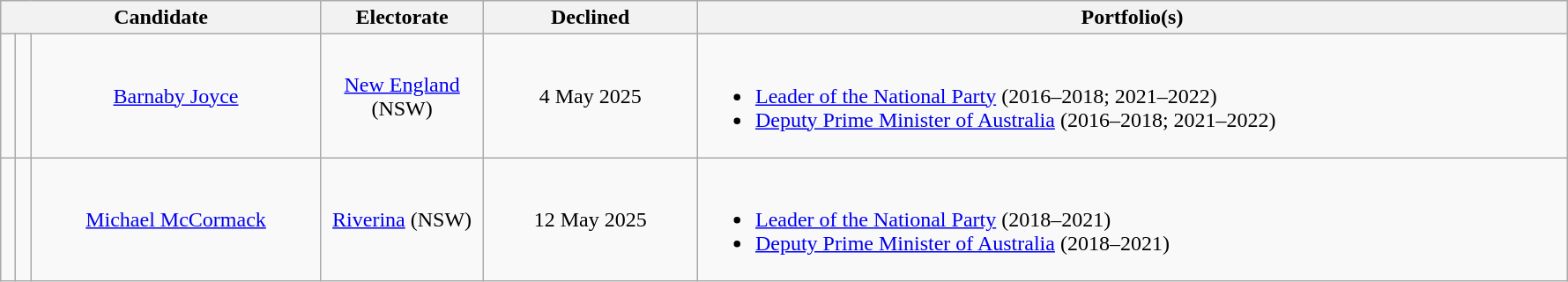<table class="wikitable" style="text-align:center">
<tr>
<th colspan="3" width="235px;">Candidate</th>
<th width="115px">Electorate</th>
<th width="155px">Declined</th>
<th width="650px">Portfolio(s)</th>
</tr>
<tr>
<td width="3pt" > </td>
<td></td>
<td><a href='#'>Barnaby Joyce</a></td>
<td><a href='#'>New England</a> (NSW)</td>
<td>4 May 2025</td>
<td align="left"><br><ul><li><a href='#'>Leader of the National Party</a> (2016–2018; 2021–2022)</li><li><a href='#'>Deputy Prime Minister of Australia</a> (2016–2018; 2021–2022)</li></ul></td>
</tr>
<tr>
<td width="3pt" > </td>
<td></td>
<td><a href='#'>Michael McCormack</a></td>
<td><a href='#'>Riverina</a> (NSW)</td>
<td>12 May 2025</td>
<td align="left"><br><ul><li><a href='#'>Leader of the National Party</a> (2018–2021)</li><li><a href='#'>Deputy Prime Minister of Australia</a> (2018–2021)</li></ul></td>
</tr>
</table>
